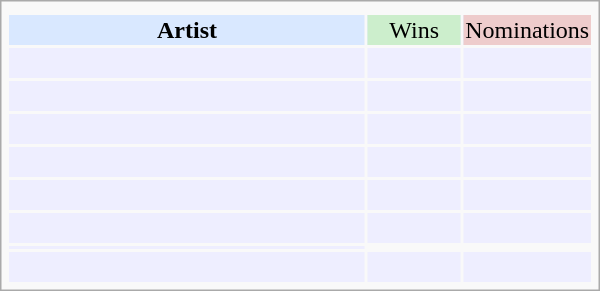<table class="infobox" style="width: 25em; text-align: left; vertical-align: middle;">
<tr>
<td colspan="3" style="text-align:center;"></td>
</tr>
<tr style="background:#d9e8ff; text-align:center;">
<th style="vertical-align: middle;">Artist</th>
<td style="background:#cec; width:60px;">Wins</td>
<td style="background:#ecc;width:60px;">Nominations</td>
</tr>
<tr style="background:#eef;">
<td style="text-align:center;"><br></td>
<td></td>
<td></td>
</tr>
<tr style="background:#eef;">
<td style="text-align:center;"><br></td>
<td></td>
<td></td>
</tr>
<tr style="background:#eef;">
<td style="text-align:center;"><br></td>
<td></td>
<td></td>
</tr>
<tr style="background:#eef;">
<td style="text-align:center;"><br></td>
<td></td>
<td></td>
</tr>
<tr style="background:#eef;">
<td style="text-align:center;"><br></td>
<td></td>
<td></td>
</tr>
<tr style="background:#eef;">
<td style="text-align:center;"><br></td>
<td></td>
<td></td>
</tr>
<tr style="background:#eef;">
<td style="text-align:center;"></td>
</tr>
<tr style="background:#eef;">
<td style="text-align:center;"><br></td>
<td></td>
<td></td>
</tr>
</table>
